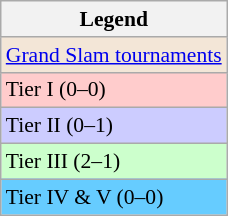<table class="wikitable" style="font-size:90%;">
<tr>
<th>Legend</th>
</tr>
<tr>
<td align=center colspan=2 bgcolor=#f3e6d7><a href='#'>Grand Slam tournaments</a></td>
</tr>
<tr>
<td bgcolor=#ffcccc>Tier I (0–0)</td>
</tr>
<tr>
<td bgcolor=#ccccff>Tier II (0–1)</td>
</tr>
<tr>
<td bgcolor=#CCFFCC>Tier III (2–1)</td>
</tr>
<tr>
<td bgcolor=#66CCFF>Tier IV & V (0–0)</td>
</tr>
</table>
